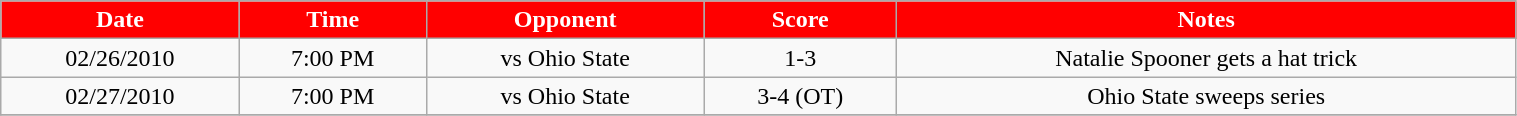<table class="wikitable" width="80%">
<tr align="center"  style=" background:red; color:#FFFFFF; ">
<td><strong>Date</strong></td>
<td><strong>Time</strong></td>
<td><strong>Opponent</strong></td>
<td><strong>Score</strong></td>
<td><strong>Notes</strong></td>
</tr>
<tr align="center" bgcolor="">
<td>02/26/2010</td>
<td>7:00 PM</td>
<td>vs Ohio State</td>
<td>1-3</td>
<td>Natalie Spooner gets a hat trick</td>
</tr>
<tr align="center" bgcolor="">
<td>02/27/2010</td>
<td>7:00 PM</td>
<td>vs Ohio State</td>
<td>3-4 (OT)</td>
<td>Ohio State sweeps series</td>
</tr>
<tr align="center" bgcolor="">
</tr>
</table>
